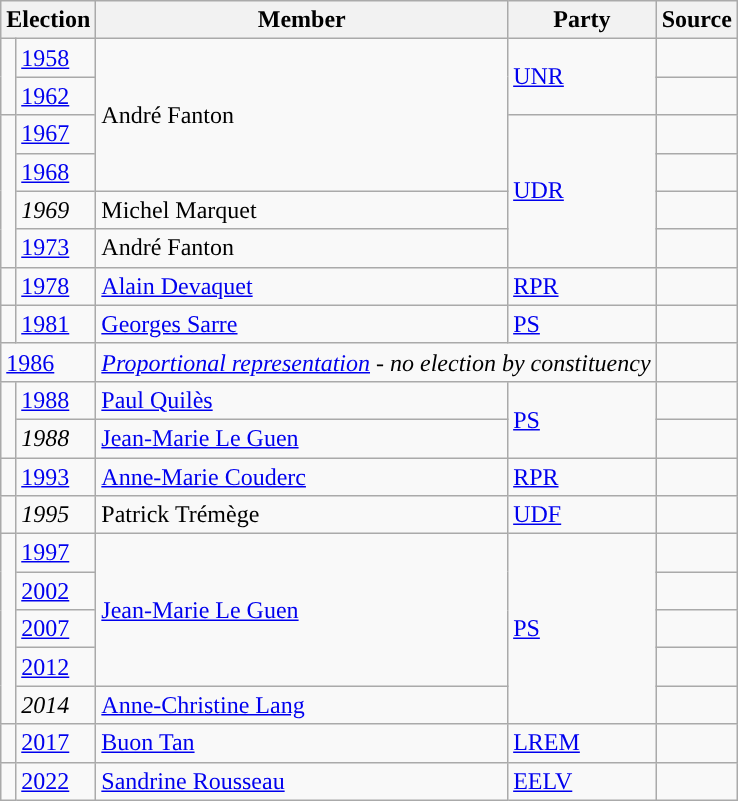<table class="wikitable">
<tr>
<th colspan="2">Election</th>
<th>Member</th>
<th>Party</th>
<th>Source</th>
</tr>
<tr>
<td rowspan="2" style="color:inherit;background-color: "></td>
<td><a href='#'>1958</a></td>
<td rowspan="4">André Fanton</td>
<td rowspan="2"><a href='#'>UNR</a></td>
<td></td>
</tr>
<tr>
<td><a href='#'>1962</a></td>
<td></td>
</tr>
<tr>
<td rowspan="4" style="color:inherit;background-color: "></td>
<td><a href='#'>1967</a></td>
<td rowspan="4"><a href='#'>UDR</a></td>
<td></td>
</tr>
<tr>
<td><a href='#'>1968</a></td>
<td></td>
</tr>
<tr>
<td><em>1969</em></td>
<td>Michel Marquet</td>
<td></td>
</tr>
<tr>
<td><a href='#'>1973</a></td>
<td>André Fanton</td>
<td></td>
</tr>
<tr>
<td style="color:inherit;background-color: "></td>
<td><a href='#'>1978</a></td>
<td><a href='#'>Alain Devaquet</a></td>
<td><a href='#'>RPR</a></td>
<td></td>
</tr>
<tr>
<td style="color:inherit;background-color: "></td>
<td><a href='#'>1981</a></td>
<td><a href='#'>Georges Sarre</a></td>
<td><a href='#'>PS</a></td>
<td></td>
</tr>
<tr>
<td colspan="2"><a href='#'>1986</a></td>
<td colspan="2"><em><a href='#'>Proportional representation</a> - no election by constituency</em></td>
<td></td>
</tr>
<tr>
<td rowspan="2" style="color:inherit;background-color: "></td>
<td><a href='#'>1988</a></td>
<td><a href='#'>Paul Quilès</a></td>
<td rowspan="2"><a href='#'>PS</a></td>
<td></td>
</tr>
<tr>
<td><em>1988</em></td>
<td><a href='#'>Jean-Marie Le Guen</a></td>
<td></td>
</tr>
<tr>
<td style="color:inherit;background-color: "></td>
<td><a href='#'>1993</a></td>
<td><a href='#'>Anne-Marie Couderc</a></td>
<td><a href='#'>RPR</a></td>
<td></td>
</tr>
<tr>
<td style="color:inherit;background-color: "></td>
<td><em>1995</em></td>
<td>Patrick Trémège</td>
<td><a href='#'>UDF</a></td>
<td></td>
</tr>
<tr>
<td rowspan="5" style="color:inherit;background-color: "></td>
<td><a href='#'>1997</a></td>
<td rowspan="4"><a href='#'>Jean-Marie Le Guen</a></td>
<td rowspan="5"><a href='#'>PS</a></td>
<td></td>
</tr>
<tr>
<td><a href='#'>2002</a></td>
<td></td>
</tr>
<tr>
<td><a href='#'>2007</a></td>
<td></td>
</tr>
<tr>
<td><a href='#'>2012</a></td>
<td></td>
</tr>
<tr>
<td><em>2014</em></td>
<td><a href='#'>Anne-Christine Lang</a></td>
<td></td>
</tr>
<tr>
<td style="color:inherit;background:"></td>
<td><a href='#'>2017</a></td>
<td><a href='#'>Buon Tan</a></td>
<td><a href='#'>LREM</a></td>
<td></td>
</tr>
<tr>
<td style="color:inherit;background:"></td>
<td><a href='#'>2022</a></td>
<td><a href='#'>Sandrine Rousseau</a></td>
<td><a href='#'>EELV</a></td>
<td></td>
</tr>
</table>
